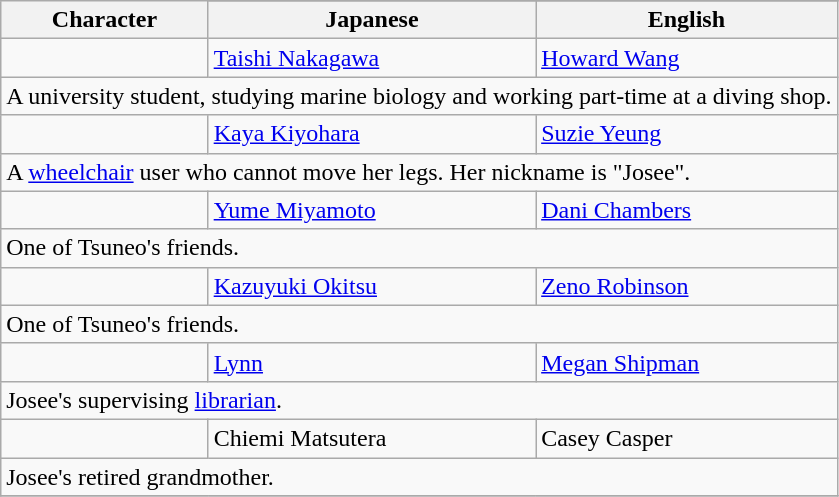<table class="wikitable">
<tr>
<th rowspan="2">Character</th>
</tr>
<tr>
<th>Japanese</th>
<th>English</th>
</tr>
<tr>
<td></td>
<td><a href='#'>Taishi Nakagawa</a></td>
<td><a href='#'>Howard Wang</a></td>
</tr>
<tr>
<td colspan="3">A university student, studying marine biology and working part-time at a diving shop.</td>
</tr>
<tr>
<td></td>
<td><a href='#'>Kaya Kiyohara</a></td>
<td><a href='#'>Suzie Yeung</a></td>
</tr>
<tr>
<td colspan="3">A <a href='#'>wheelchair</a> user who cannot move her legs. Her nickname is "Josee".</td>
</tr>
<tr>
<td></td>
<td><a href='#'>Yume Miyamoto</a></td>
<td><a href='#'>Dani Chambers</a></td>
</tr>
<tr>
<td colspan="3">One of Tsuneo's friends.</td>
</tr>
<tr>
<td></td>
<td><a href='#'>Kazuyuki Okitsu</a></td>
<td><a href='#'>Zeno Robinson</a></td>
</tr>
<tr>
<td colspan="3">One of Tsuneo's friends.</td>
</tr>
<tr>
<td></td>
<td><a href='#'>Lynn</a></td>
<td><a href='#'>Megan Shipman</a></td>
</tr>
<tr>
<td colspan="3">Josee's supervising <a href='#'>librarian</a>.</td>
</tr>
<tr>
<td></td>
<td>Chiemi Matsutera</td>
<td>Casey Casper</td>
</tr>
<tr>
<td colspan="3">Josee's retired grandmother.</td>
</tr>
<tr>
</tr>
</table>
